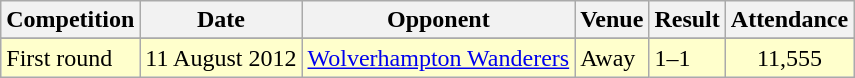<table class="wikitable">
<tr>
<th>Competition</th>
<th>Date</th>
<th>Opponent</th>
<th>Venue</th>
<th>Result</th>
<th>Attendance</th>
</tr>
<tr>
</tr>
<tr style="background: #ffffcc;">
<td>First round</td>
<td>11 August 2012</td>
<td><a href='#'>Wolverhampton Wanderers</a></td>
<td>Away</td>
<td>1–1 </td>
<td align="center">11,555</td>
</tr>
</table>
